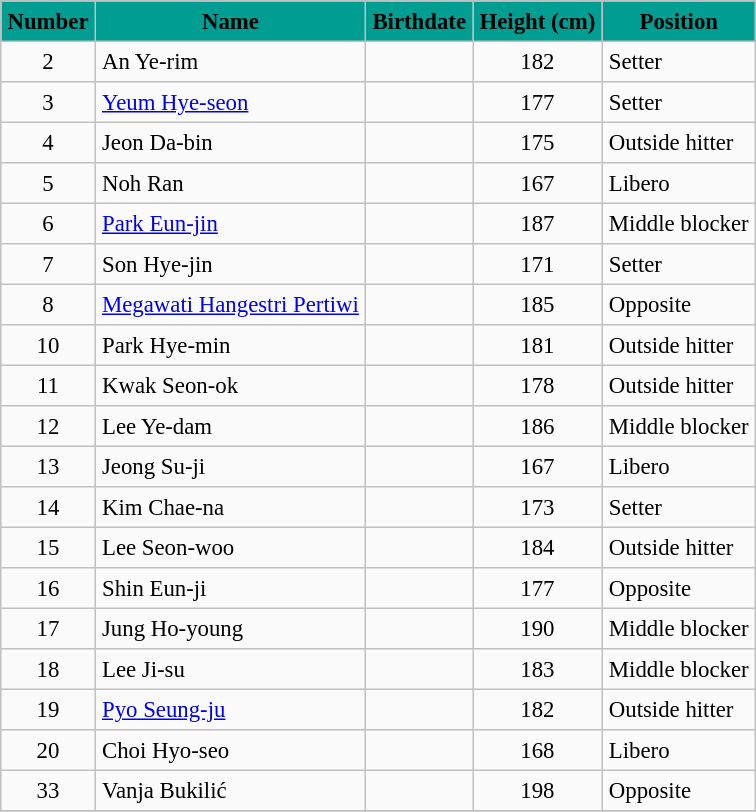<table border="1" cellpadding="4" cellspacing="0" style="font-size: 95%; background: #fbfbfb; border: 1px silver solid; border-collapse: collapse; text-align:center;">
<tr bgcolor=009D92>
<th><span>Number</span></th>
<th><span>Name</span></th>
<th><span>Birthdate</span></th>
<th><span>Height (cm)</span></th>
<th><span>Position</span></th>
</tr>
<tr>
<td>2</td>
<td align=left> An Ye-rim</td>
<td align=right></td>
<td>182</td>
<td align=left>Setter</td>
</tr>
<tr>
<td>3</td>
<td align=left> <a href='#'>Yeum Hye-seon</a></td>
<td align=right></td>
<td>177</td>
<td align=left>Setter</td>
</tr>
<tr>
<td>4</td>
<td align=left> Jeon Da-bin</td>
<td align=right></td>
<td>175</td>
<td align=left>Outside hitter</td>
</tr>
<tr>
<td>5</td>
<td align=left> Noh Ran</td>
<td align=right></td>
<td>167</td>
<td align=left>Libero</td>
</tr>
<tr>
<td>6</td>
<td align=left> <a href='#'>Park Eun-jin</a></td>
<td align=right></td>
<td>187</td>
<td align=left>Middle blocker</td>
</tr>
<tr>
<td>7</td>
<td align=left> Son Hye-jin</td>
<td align=right></td>
<td>171</td>
<td align=left>Setter</td>
</tr>
<tr>
<td>8</td>
<td align=left> <a href='#'>Megawati Hangestri Pertiwi</a></td>
<td align=right></td>
<td>185</td>
<td align=left>Opposite</td>
</tr>
<tr>
<td>10</td>
<td align=left> Park Hye-min</td>
<td align=right></td>
<td>181</td>
<td align=left>Outside hitter</td>
</tr>
<tr>
<td>11</td>
<td align=left> Kwak Seon-ok</td>
<td align=right></td>
<td>178</td>
<td align=left>Outside hitter</td>
</tr>
<tr>
<td>12</td>
<td align=left> Lee Ye-dam</td>
<td align=right></td>
<td>186</td>
<td align=left>Middle blocker</td>
</tr>
<tr>
<td>13</td>
<td align=left> Jeong Su-ji</td>
<td align=right></td>
<td>167</td>
<td align=left>Libero</td>
</tr>
<tr>
<td>14</td>
<td align=left> Kim Chae-na</td>
<td align=right></td>
<td>173</td>
<td align=left>Setter</td>
</tr>
<tr>
<td>15</td>
<td align=left> Lee Seon-woo</td>
<td align=right></td>
<td>184</td>
<td align=left>Outside hitter</td>
</tr>
<tr>
<td>16</td>
<td align=left> Shin Eun-ji</td>
<td align=right></td>
<td>177</td>
<td align=left>Opposite</td>
</tr>
<tr>
<td>17</td>
<td align=left> Jung Ho-young</td>
<td align=right></td>
<td>190</td>
<td align=left>Middle blocker</td>
</tr>
<tr>
<td>18</td>
<td align=left> Lee Ji-su</td>
<td align=right></td>
<td>183</td>
<td align=left>Middle blocker</td>
</tr>
<tr>
<td>19</td>
<td align=left> <a href='#'>Pyo Seung-ju</a></td>
<td align=right></td>
<td>182</td>
<td align=left>Outside hitter</td>
</tr>
<tr>
<td>20</td>
<td align=left> Choi Hyo-seo</td>
<td align=right></td>
<td>168</td>
<td align=left>Libero</td>
</tr>
<tr>
<td>33</td>
<td align=left> Vanja Bukilić</td>
<td align=right></td>
<td>198</td>
<td align=left>Opposite</td>
</tr>
<tr>
</tr>
</table>
